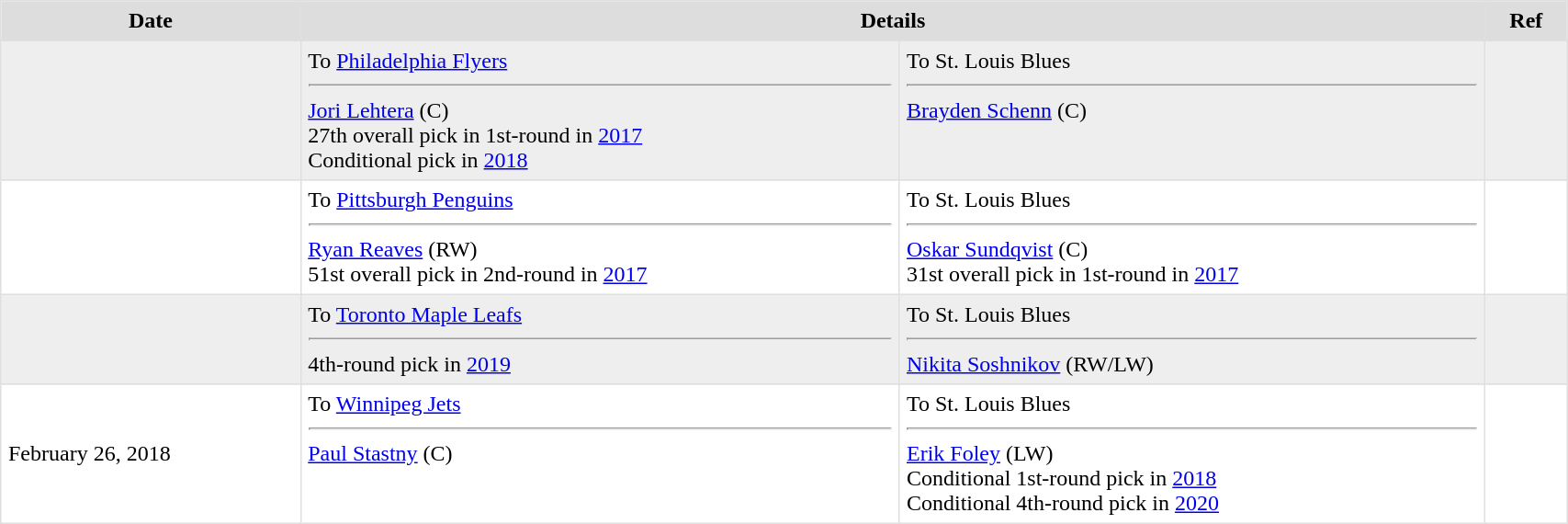<table border=1 style="border-collapse:collapse" bordercolor="#DFDFDF" cellpadding="5" width=90%>
<tr style="background:#ddd;">
<th>Date</th>
<th colspan="2">Details</th>
<th>Ref</th>
</tr>
<tr style="background:#eee;">
<td></td>
<td valign="top">To <a href='#'>Philadelphia Flyers</a><hr><a href='#'>Jori Lehtera</a> (C)<br>27th overall pick in 1st-round in <a href='#'>2017</a><br>Conditional pick in <a href='#'>2018</a></td>
<td valign="top">To St. Louis Blues <hr><a href='#'>Brayden Schenn</a> (C)</td>
<td></td>
</tr>
<tr>
<td></td>
<td valign="top">To <a href='#'>Pittsburgh Penguins</a><hr><a href='#'>Ryan Reaves</a> (RW)<br>51st overall pick in 2nd-round in <a href='#'>2017</a></td>
<td valign="top">To St. Louis Blues <hr><a href='#'>Oskar Sundqvist</a> (C)<br>31st overall pick in 1st-round in <a href='#'>2017</a></td>
<td></td>
</tr>
<tr style="background:#eee;">
<td></td>
<td valign="top">To <a href='#'>Toronto Maple Leafs</a><hr>4th-round pick in <a href='#'>2019</a></td>
<td valign="top">To St. Louis Blues <hr><a href='#'>Nikita Soshnikov</a> (RW/LW)</td>
<td></td>
</tr>
<tr>
<td>February 26, 2018</td>
<td valign="top">To <a href='#'>Winnipeg Jets</a><hr><a href='#'>Paul Stastny</a> (C)</td>
<td valign="top">To St. Louis Blues<hr><a href='#'>Erik Foley</a> (LW)<br>Conditional 1st-round pick in <a href='#'>2018</a><br>Conditional 4th-round pick in <a href='#'>2020</a></td>
<td></td>
</tr>
</table>
